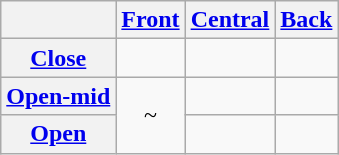<table class="wikitable" style="text-align:center;">
<tr>
<th></th>
<th><a href='#'>Front</a></th>
<th><a href='#'>Central</a></th>
<th><a href='#'>Back</a></th>
</tr>
<tr>
<th><a href='#'>Close</a></th>
<td></td>
<td></td>
<td></td>
</tr>
<tr>
<th><a href='#'>Open-mid</a></th>
<td rowspan="2">~</td>
<td></td>
<td></td>
</tr>
<tr>
<th><a href='#'>Open</a></th>
<td></td>
<td></td>
</tr>
</table>
